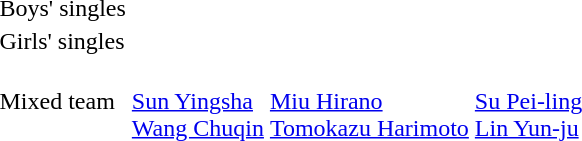<table>
<tr>
<td>Boys' singles<br></td>
<td></td>
<td></td>
<td></td>
</tr>
<tr>
<td>Girls' singles<br></td>
<td></td>
<td></td>
<td></td>
</tr>
<tr>
<td>Mixed team<br></td>
<td> <br> <a href='#'>Sun Yingsha</a><br><a href='#'>Wang Chuqin</a></td>
<td> <br> <a href='#'>Miu Hirano</a><br><a href='#'>Tomokazu Harimoto</a></td>
<td> <br> <a href='#'>Su Pei-ling</a><br><a href='#'>Lin Yun-ju</a></td>
</tr>
</table>
